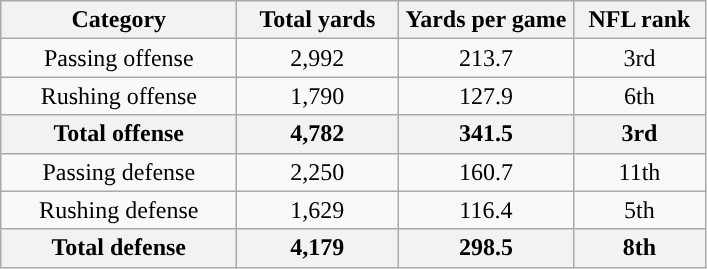<table class="wikitable" style="text-align:center">
<tr>
<th width=150px>Category</th>
<th width=100px>Total yards</th>
<th width=110px>Yards per game</th>
<th width=80px>NFL rank<br></th>
</tr>
<tr>
<td>Passing offense</td>
<td>2,992</td>
<td>213.7</td>
<td>3rd</td>
</tr>
<tr>
<td>Rushing offense</td>
<td>1,790</td>
<td>127.9</td>
<td>6th</td>
</tr>
<tr>
<th>Total offense</th>
<th>4,782</th>
<th>341.5</th>
<th>3rd</th>
</tr>
<tr>
<td>Passing defense</td>
<td>2,250</td>
<td>160.7</td>
<td>11th</td>
</tr>
<tr>
<td>Rushing defense</td>
<td>1,629</td>
<td>116.4</td>
<td>5th</td>
</tr>
<tr>
<th>Total defense</th>
<th>4,179</th>
<th>298.5</th>
<th>8th</th>
</tr>
</table>
